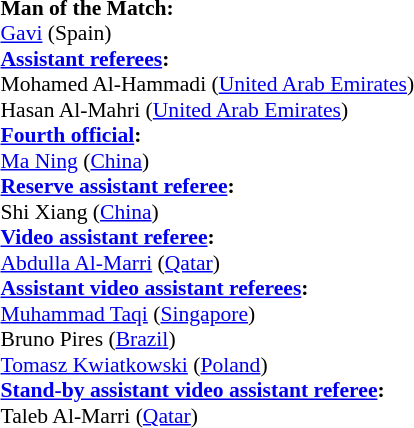<table style="width:100%; font-size:90%;">
<tr>
<td><br><strong>Man of the Match:</strong>
<br><a href='#'>Gavi</a> (Spain)<br><strong><a href='#'>Assistant referees</a>:</strong>
<br>Mohamed Al-Hammadi (<a href='#'>United Arab Emirates</a>)
<br>Hasan Al-Mahri (<a href='#'>United Arab Emirates</a>)
<br><strong><a href='#'>Fourth official</a>:</strong>
<br><a href='#'>Ma Ning</a> (<a href='#'>China</a>)
<br><strong><a href='#'>Reserve assistant referee</a>:</strong>
<br>Shi Xiang (<a href='#'>China</a>)
<br><strong><a href='#'>Video assistant referee</a>:</strong>
<br><a href='#'>Abdulla Al-Marri</a> (<a href='#'>Qatar</a>)
<br><strong><a href='#'>Assistant video assistant referees</a>:</strong>
<br><a href='#'>Muhammad Taqi</a> (<a href='#'>Singapore</a>)
<br>Bruno Pires (<a href='#'>Brazil</a>)
<br><a href='#'>Tomasz Kwiatkowski</a> (<a href='#'>Poland</a>)
<br><strong><a href='#'>Stand-by assistant video assistant referee</a>:</strong>
<br>Taleb Al-Marri (<a href='#'>Qatar</a>)</td>
</tr>
</table>
